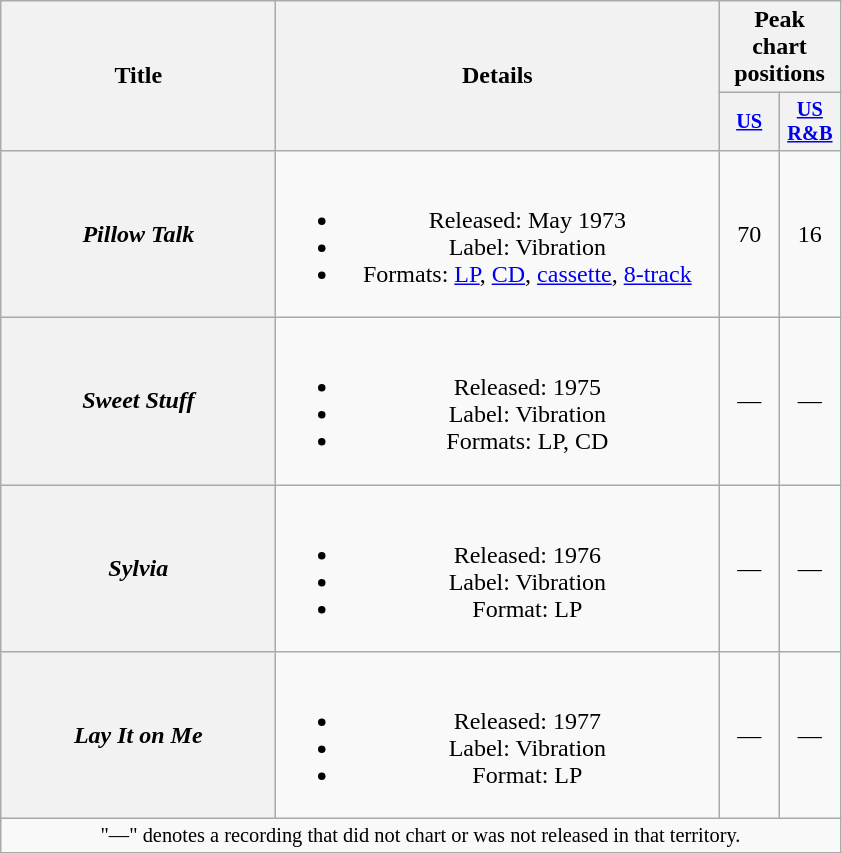<table class="wikitable plainrowheaders" style="text-align:center;">
<tr>
<th scope="col" rowspan="2" style="width:11em;">Title</th>
<th scope="col" rowspan="2" style="width:18em;">Details</th>
<th scope="col" colspan="2">Peak chart positions</th>
</tr>
<tr>
<th scope="col" style="width:2.5em; font-size:85%;"><a href='#'>US</a><br></th>
<th scope="col" style="width:2.5em; font-size:85%;"><a href='#'>US R&B</a><br></th>
</tr>
<tr>
<th scope="row"><em>Pillow Talk</em></th>
<td><br><ul><li>Released: May 1973</li><li>Label: Vibration</li><li>Formats: <a href='#'>LP</a>, <a href='#'>CD</a>, <a href='#'>cassette</a>, <a href='#'>8-track</a></li></ul></td>
<td>70</td>
<td>16</td>
</tr>
<tr>
<th scope="row"><em>Sweet Stuff</em></th>
<td><br><ul><li>Released: 1975</li><li>Label: Vibration</li><li>Formats: LP, CD</li></ul></td>
<td>—</td>
<td>—</td>
</tr>
<tr>
<th scope="row"><em>Sylvia</em></th>
<td><br><ul><li>Released: 1976</li><li>Label: Vibration</li><li>Format: LP</li></ul></td>
<td>—</td>
<td>—</td>
</tr>
<tr>
<th scope="row"><em>Lay It on Me</em></th>
<td><br><ul><li>Released: 1977</li><li>Label: Vibration</li><li>Format: LP</li></ul></td>
<td>—</td>
<td>—</td>
</tr>
<tr>
<td colspan="14" style="font-size:85%">"—" denotes a recording that did not chart or was not released in that territory.</td>
</tr>
</table>
